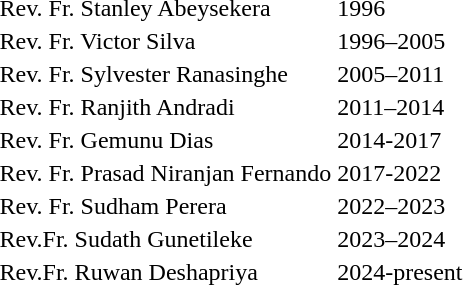<table>
<tr>
<td>Rev. Fr. Stanley Abeysekera</td>
<td>1996</td>
</tr>
<tr>
<td>Rev. Fr. Victor Silva</td>
<td>1996–2005</td>
</tr>
<tr>
<td>Rev. Fr. Sylvester Ranasinghe</td>
<td>2005–2011</td>
</tr>
<tr>
<td>Rev. Fr. Ranjith Andradi</td>
<td>2011–2014</td>
</tr>
<tr>
<td>Rev. Fr. Gemunu Dias</td>
<td>2014-2017</td>
</tr>
<tr>
<td>Rev. Fr. Prasad Niranjan Fernando</td>
<td>2017-2022</td>
</tr>
<tr>
<td>Rev. Fr. Sudham Perera</td>
<td>2022–2023</td>
</tr>
<tr>
<td>Rev.Fr. Sudath Gunetileke</td>
<td>2023–2024</td>
</tr>
<tr>
<td>Rev.Fr. Ruwan Deshapriya</td>
<td>2024-present</td>
</tr>
</table>
